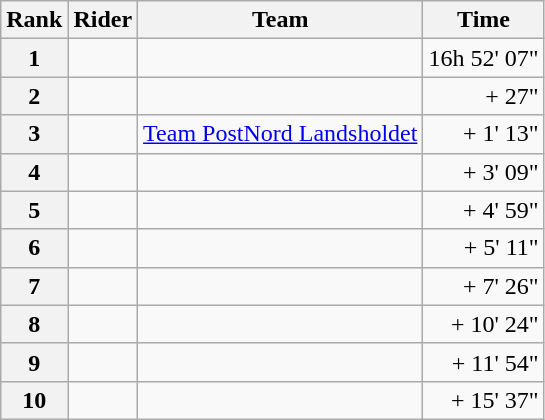<table class="wikitable" margin-bottom:0;">
<tr>
<th scope="col">Rank</th>
<th scope="col">Rider</th>
<th scope="col">Team</th>
<th scope="col">Time</th>
</tr>
<tr>
<th scope="row">1</th>
<td> </td>
<td></td>
<td align="right">16h 52' 07"</td>
</tr>
<tr>
<th scope="row">2</th>
<td></td>
<td></td>
<td align="right">+ 27"</td>
</tr>
<tr>
<th scope="row">3</th>
<td></td>
<td><a href='#'>Team PostNord Landsholdet</a></td>
<td align="right">+ 1' 13"</td>
</tr>
<tr>
<th scope="row">4</th>
<td></td>
<td></td>
<td align="right">+ 3' 09"</td>
</tr>
<tr>
<th scope="row">5</th>
<td></td>
<td></td>
<td align="right">+ 4' 59"</td>
</tr>
<tr>
<th scope="row">6</th>
<td></td>
<td></td>
<td align="right">+ 5' 11"</td>
</tr>
<tr>
<th scope="row">7</th>
<td></td>
<td></td>
<td align="right">+ 7' 26"</td>
</tr>
<tr>
<th scope="row">8</th>
<td></td>
<td></td>
<td align="right">+ 10' 24"</td>
</tr>
<tr>
<th scope="row">9</th>
<td></td>
<td></td>
<td align="right">+ 11' 54"</td>
</tr>
<tr>
<th scope="row">10</th>
<td></td>
<td></td>
<td align="right">+ 15' 37"</td>
</tr>
</table>
